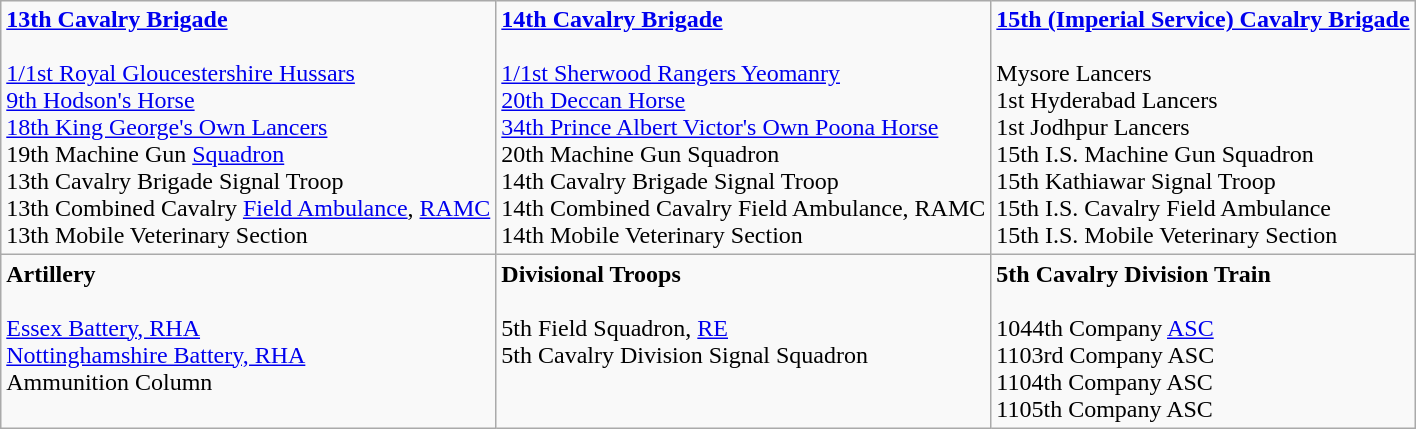<table class="wikitable">
<tr>
<td valign=top><strong><a href='#'>13th Cavalry Brigade</a></strong><br><br><a href='#'>1/1st Royal Gloucestershire Hussars</a><br>
<a href='#'>9th Hodson's Horse</a><br>
<a href='#'>18th King George's Own Lancers</a><br>
19th Machine Gun <a href='#'>Squadron</a><br>
13th Cavalry Brigade Signal Troop<br>
13th Combined Cavalry <a href='#'>Field Ambulance</a>, <a href='#'>RAMC</a><br>
13th Mobile Veterinary Section</td>
<td valign=top><strong><a href='#'>14th Cavalry Brigade</a></strong><br><br><a href='#'>1/1st Sherwood Rangers Yeomanry</a><br>
<a href='#'>20th Deccan Horse</a><br>
<a href='#'>34th Prince Albert Victor's Own Poona Horse</a><br>
20th Machine Gun Squadron<br>
14th Cavalry Brigade Signal Troop<br>
14th Combined Cavalry Field Ambulance, RAMC<br>
14th Mobile Veterinary Section</td>
<td valign=top><strong><a href='#'>15th (Imperial Service) Cavalry Brigade</a></strong><br><br>Mysore Lancers<br>
1st Hyderabad Lancers<br>
1st Jodhpur Lancers<br>
15th I.S. Machine Gun Squadron<br>
15th Kathiawar Signal Troop<br>
15th I.S. Cavalry Field Ambulance<br>
15th I.S. Mobile Veterinary Section</td>
</tr>
<tr>
<td valign=top><strong>Artillery</strong><br><br><a href='#'>Essex Battery, RHA</a><br>
<a href='#'>Nottinghamshire Battery, RHA</a><br>
Ammunition Column</td>
<td valign=top><strong>Divisional Troops</strong><br><br>5th Field Squadron, <a href='#'>RE</a><br>
5th Cavalry Division Signal Squadron<br></td>
<td valign=top><strong>5th Cavalry Division Train</strong><br><br>1044th Company <a href='#'>ASC</a><br>
1103rd Company ASC<br>
1104th Company ASC<br>
1105th Company ASC</td>
</tr>
</table>
